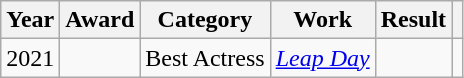<table class="wikitable plainrowheaders">
<tr>
<th>Year</th>
<th>Award</th>
<th>Category</th>
<th>Work</th>
<th>Result</th>
<th></th>
</tr>
<tr>
<td>2021</td>
<td></td>
<td>Best Actress</td>
<td><em><a href='#'>Leap Day</a></em></td>
<td></td>
<td></td>
</tr>
</table>
